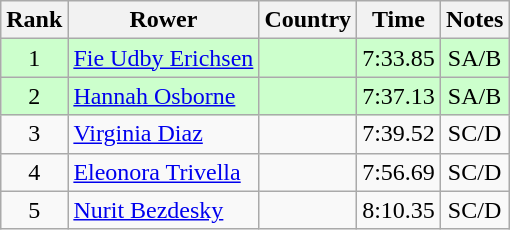<table class="wikitable" style="text-align:center">
<tr>
<th>Rank</th>
<th>Rower</th>
<th>Country</th>
<th>Time</th>
<th>Notes</th>
</tr>
<tr bgcolor=ccffcc>
<td>1</td>
<td align="left"><a href='#'>Fie Udby Erichsen</a></td>
<td align="left"></td>
<td>7:33.85</td>
<td>SA/B</td>
</tr>
<tr bgcolor=ccffcc>
<td>2</td>
<td align="left"><a href='#'>Hannah Osborne</a></td>
<td align="left"></td>
<td>7:37.13</td>
<td>SA/B</td>
</tr>
<tr>
<td>3</td>
<td align="left"><a href='#'>Virginia Diaz</a></td>
<td align="left"></td>
<td>7:39.52</td>
<td>SC/D</td>
</tr>
<tr>
<td>4</td>
<td align="left"><a href='#'>Eleonora Trivella</a></td>
<td align="left"></td>
<td>7:56.69</td>
<td>SC/D</td>
</tr>
<tr>
<td>5</td>
<td align="left"><a href='#'>Nurit Bezdesky</a></td>
<td align="left"></td>
<td>8:10.35</td>
<td>SC/D</td>
</tr>
</table>
